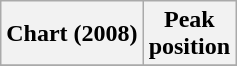<table class="wikitable plainrowheaders" style="text-align:center">
<tr>
<th scope="col">Chart (2008)</th>
<th scope="col">Peak<br>position</th>
</tr>
<tr>
</tr>
</table>
